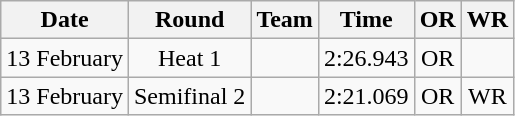<table class="wikitable" style="text-align:center">
<tr>
<th>Date</th>
<th>Round</th>
<th>Team</th>
<th>Time</th>
<th>OR</th>
<th>WR</th>
</tr>
<tr>
<td>13 February</td>
<td>Heat 1</td>
<td></td>
<td>2:26.943</td>
<td>OR</td>
<td></td>
</tr>
<tr>
<td>13 February</td>
<td>Semifinal 2</td>
<td></td>
<td>2:21.069</td>
<td>OR</td>
<td>WR</td>
</tr>
</table>
